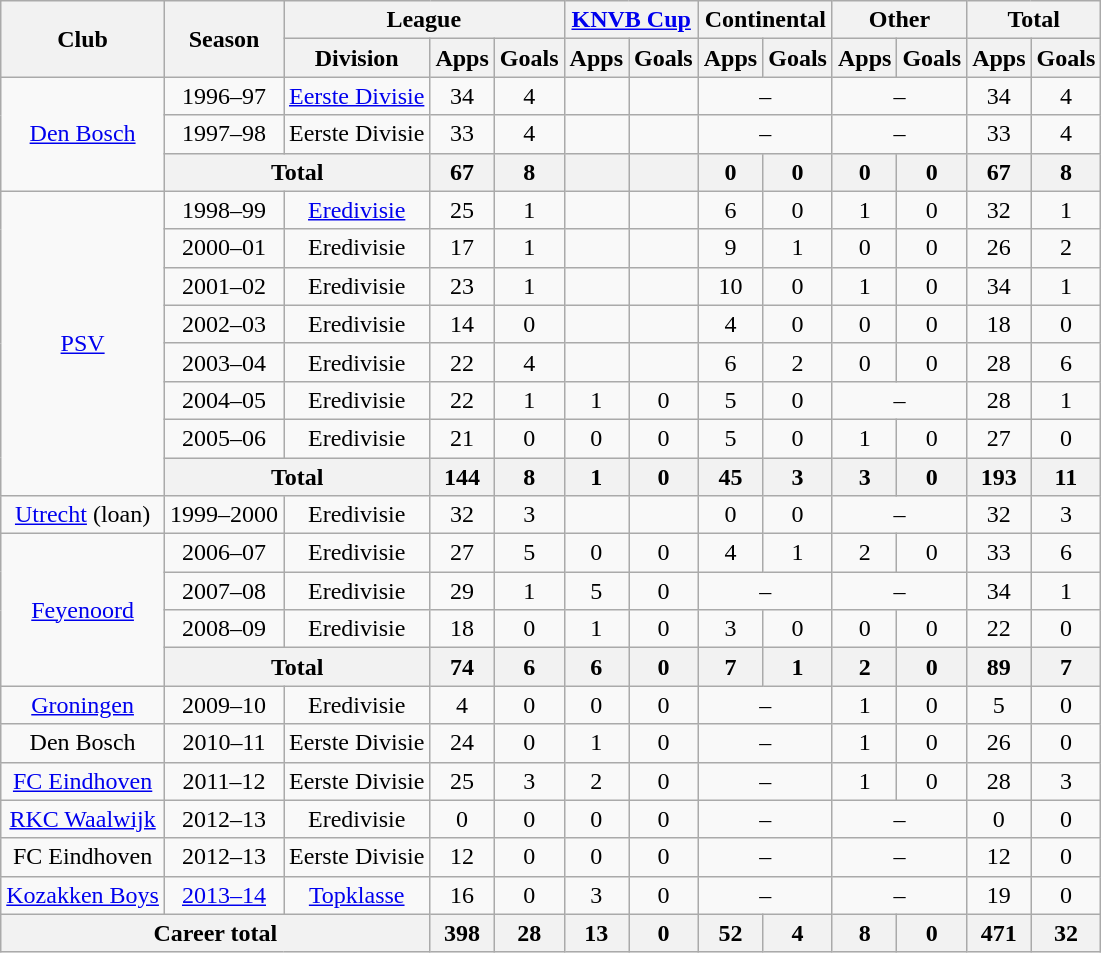<table class="wikitable" style="text-align:center">
<tr>
<th rowspan="2">Club</th>
<th rowspan="2">Season</th>
<th colspan="3">League</th>
<th colspan="2"><a href='#'>KNVB Cup</a></th>
<th colspan="2">Continental</th>
<th colspan="2">Other</th>
<th colspan="2">Total</th>
</tr>
<tr>
<th>Division</th>
<th>Apps</th>
<th>Goals</th>
<th>Apps</th>
<th>Goals</th>
<th>Apps</th>
<th>Goals</th>
<th>Apps</th>
<th>Goals</th>
<th>Apps</th>
<th>Goals</th>
</tr>
<tr>
<td rowspan="3"><a href='#'>Den Bosch</a></td>
<td>1996–97</td>
<td><a href='#'>Eerste Divisie</a></td>
<td>34</td>
<td>4</td>
<td></td>
<td></td>
<td colspan="2">–</td>
<td colspan="2">–</td>
<td>34</td>
<td>4</td>
</tr>
<tr>
<td>1997–98</td>
<td>Eerste Divisie</td>
<td>33</td>
<td>4</td>
<td></td>
<td></td>
<td colspan="2">–</td>
<td colspan="2">–</td>
<td>33</td>
<td>4</td>
</tr>
<tr>
<th colspan="2">Total</th>
<th>67</th>
<th>8</th>
<th></th>
<th></th>
<th>0</th>
<th>0</th>
<th>0</th>
<th>0</th>
<th>67</th>
<th>8</th>
</tr>
<tr>
<td rowspan="8"><a href='#'>PSV</a></td>
<td>1998–99</td>
<td><a href='#'>Eredivisie</a></td>
<td>25</td>
<td>1</td>
<td></td>
<td></td>
<td>6</td>
<td>0</td>
<td>1</td>
<td>0</td>
<td>32</td>
<td>1</td>
</tr>
<tr>
<td>2000–01</td>
<td>Eredivisie</td>
<td>17</td>
<td>1</td>
<td></td>
<td></td>
<td>9</td>
<td>1</td>
<td>0</td>
<td>0</td>
<td>26</td>
<td>2</td>
</tr>
<tr>
<td>2001–02</td>
<td>Eredivisie</td>
<td>23</td>
<td>1</td>
<td></td>
<td></td>
<td>10</td>
<td>0</td>
<td>1</td>
<td>0</td>
<td>34</td>
<td>1</td>
</tr>
<tr>
<td>2002–03</td>
<td>Eredivisie</td>
<td>14</td>
<td>0</td>
<td></td>
<td></td>
<td>4</td>
<td>0</td>
<td>0</td>
<td>0</td>
<td>18</td>
<td>0</td>
</tr>
<tr>
<td>2003–04</td>
<td>Eredivisie</td>
<td>22</td>
<td>4</td>
<td></td>
<td></td>
<td>6</td>
<td>2</td>
<td>0</td>
<td>0</td>
<td>28</td>
<td>6</td>
</tr>
<tr>
<td>2004–05</td>
<td>Eredivisie</td>
<td>22</td>
<td>1</td>
<td>1</td>
<td>0</td>
<td>5</td>
<td>0</td>
<td colspan="2">–</td>
<td>28</td>
<td>1</td>
</tr>
<tr>
<td>2005–06</td>
<td>Eredivisie</td>
<td>21</td>
<td>0</td>
<td>0</td>
<td>0</td>
<td>5</td>
<td>0</td>
<td>1</td>
<td>0</td>
<td>27</td>
<td>0</td>
</tr>
<tr>
<th colspan="2">Total</th>
<th>144</th>
<th>8</th>
<th>1</th>
<th>0</th>
<th>45</th>
<th>3</th>
<th>3</th>
<th>0</th>
<th>193</th>
<th>11</th>
</tr>
<tr>
<td><a href='#'>Utrecht</a> (loan)</td>
<td>1999–2000</td>
<td>Eredivisie</td>
<td>32</td>
<td>3</td>
<td></td>
<td></td>
<td>0</td>
<td>0</td>
<td colspan="2">–</td>
<td>32</td>
<td>3</td>
</tr>
<tr>
<td rowspan="4"><a href='#'>Feyenoord</a></td>
<td>2006–07</td>
<td>Eredivisie</td>
<td>27</td>
<td>5</td>
<td>0</td>
<td>0</td>
<td>4</td>
<td>1</td>
<td>2</td>
<td>0</td>
<td>33</td>
<td>6</td>
</tr>
<tr>
<td>2007–08</td>
<td>Eredivisie</td>
<td>29</td>
<td>1</td>
<td>5</td>
<td>0</td>
<td colspan="2">–</td>
<td colspan="2">–</td>
<td>34</td>
<td>1</td>
</tr>
<tr>
<td>2008–09</td>
<td>Eredivisie</td>
<td>18</td>
<td>0</td>
<td>1</td>
<td>0</td>
<td>3</td>
<td>0</td>
<td>0</td>
<td>0</td>
<td>22</td>
<td>0</td>
</tr>
<tr>
<th colspan="2">Total</th>
<th>74</th>
<th>6</th>
<th>6</th>
<th>0</th>
<th>7</th>
<th>1</th>
<th>2</th>
<th>0</th>
<th>89</th>
<th>7</th>
</tr>
<tr>
<td><a href='#'>Groningen</a></td>
<td>2009–10</td>
<td>Eredivisie</td>
<td>4</td>
<td>0</td>
<td>0</td>
<td>0</td>
<td colspan="2">–</td>
<td>1</td>
<td>0</td>
<td>5</td>
<td>0</td>
</tr>
<tr>
<td>Den Bosch</td>
<td>2010–11</td>
<td>Eerste Divisie</td>
<td>24</td>
<td>0</td>
<td>1</td>
<td>0</td>
<td colspan="2">–</td>
<td>1</td>
<td>0</td>
<td>26</td>
<td>0</td>
</tr>
<tr>
<td><a href='#'>FC Eindhoven</a></td>
<td>2011–12</td>
<td>Eerste Divisie</td>
<td>25</td>
<td>3</td>
<td>2</td>
<td>0</td>
<td colspan="2">–</td>
<td>1</td>
<td>0</td>
<td>28</td>
<td>3</td>
</tr>
<tr>
<td><a href='#'>RKC Waalwijk</a></td>
<td>2012–13</td>
<td>Eredivisie</td>
<td>0</td>
<td>0</td>
<td>0</td>
<td>0</td>
<td colspan="2">–</td>
<td colspan="2">–</td>
<td>0</td>
<td>0</td>
</tr>
<tr>
<td>FC Eindhoven</td>
<td>2012–13</td>
<td>Eerste Divisie</td>
<td>12</td>
<td>0</td>
<td>0</td>
<td>0</td>
<td colspan="2">–</td>
<td colspan="2">–</td>
<td>12</td>
<td>0</td>
</tr>
<tr>
<td><a href='#'>Kozakken Boys</a></td>
<td><a href='#'>2013–14</a></td>
<td><a href='#'>Topklasse</a></td>
<td>16</td>
<td>0</td>
<td>3</td>
<td>0</td>
<td colspan="2">–</td>
<td colspan="2">–</td>
<td>19</td>
<td>0</td>
</tr>
<tr>
<th colspan="3">Career total</th>
<th>398</th>
<th>28</th>
<th>13</th>
<th>0</th>
<th>52</th>
<th>4</th>
<th>8</th>
<th>0</th>
<th>471</th>
<th>32</th>
</tr>
</table>
